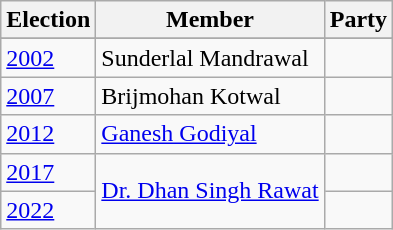<table class="wikitable sortable">
<tr>
<th>Election</th>
<th>Member</th>
<th colspan=2>Party</th>
</tr>
<tr>
</tr>
<tr>
</tr>
<tr>
<td><a href='#'>2002</a></td>
<td>Sunderlal Mandrawal</td>
<td></td>
</tr>
<tr>
<td><a href='#'>2007</a></td>
<td>Brijmohan Kotwal</td>
<td></td>
</tr>
<tr>
<td><a href='#'>2012</a></td>
<td><a href='#'>Ganesh Godiyal</a></td>
<td></td>
</tr>
<tr>
<td><a href='#'>2017</a></td>
<td rowspan=2><a href='#'>Dr. Dhan Singh Rawat</a></td>
<td></td>
</tr>
<tr>
<td><a href='#'>2022</a></td>
</tr>
</table>
